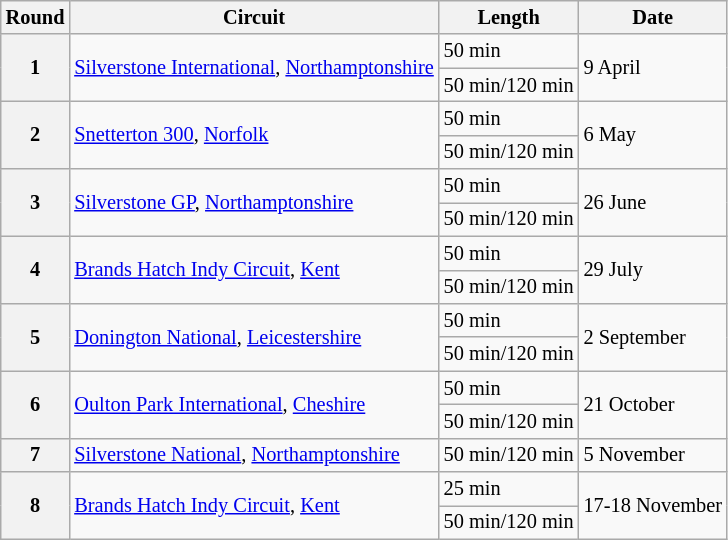<table class="wikitable" style="font-size: 85%;">
<tr>
<th>Round</th>
<th>Circuit</th>
<th>Length</th>
<th>Date</th>
</tr>
<tr>
<th rowspan=2>1</th>
<td rowspan=2> <a href='#'>Silverstone International</a>, <a href='#'>Northamptonshire</a></td>
<td>50 min</td>
<td rowspan=2>9 April</td>
</tr>
<tr>
<td>50 min/120 min</td>
</tr>
<tr>
<th rowspan=2>2</th>
<td rowspan=2> <a href='#'>Snetterton 300</a>, <a href='#'>Norfolk</a></td>
<td>50 min</td>
<td rowspan=2>6 May</td>
</tr>
<tr>
<td>50 min/120 min</td>
</tr>
<tr>
<th rowspan=2>3</th>
<td rowspan=2> <a href='#'>Silverstone GP</a>, <a href='#'>Northamptonshire</a></td>
<td>50 min</td>
<td rowspan=2>26 June</td>
</tr>
<tr>
<td>50 min/120 min</td>
</tr>
<tr>
<th rowspan=2>4</th>
<td rowspan=2> <a href='#'>Brands Hatch Indy Circuit</a>, <a href='#'>Kent</a></td>
<td>50 min</td>
<td rowspan=2>29 July</td>
</tr>
<tr>
<td>50 min/120 min</td>
</tr>
<tr>
<th rowspan=2>5</th>
<td rowspan=2> <a href='#'>Donington National</a>, <a href='#'>Leicestershire</a></td>
<td>50 min</td>
<td rowspan=2>2 September</td>
</tr>
<tr>
<td>50 min/120 min</td>
</tr>
<tr>
<th rowspan=2>6</th>
<td rowspan=2> <a href='#'>Oulton Park International</a>, <a href='#'>Cheshire</a></td>
<td>50 min</td>
<td rowspan=2>21 October</td>
</tr>
<tr>
<td>50 min/120 min</td>
</tr>
<tr>
<th>7</th>
<td> <a href='#'>Silverstone National</a>, <a href='#'>Northamptonshire</a></td>
<td>50 min/120 min</td>
<td>5 November</td>
</tr>
<tr>
<th rowspan=2>8</th>
<td rowspan=2> <a href='#'>Brands Hatch Indy Circuit</a>, <a href='#'>Kent</a></td>
<td>25 min</td>
<td rowspan=2>17-18 November</td>
</tr>
<tr>
<td>50 min/120 min</td>
</tr>
</table>
